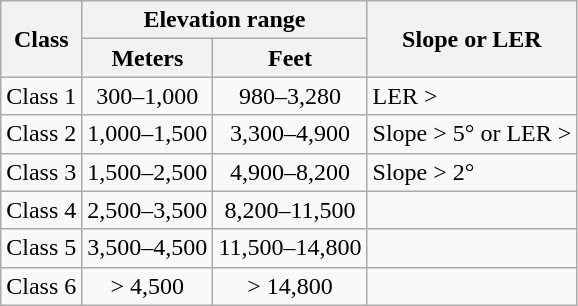<table class=wikitable style="text-align:center;">
<tr>
<th rowspan=2>Class</th>
<th colspan=2>Elevation range</th>
<th rowspan=2>Slope or LER</th>
</tr>
<tr>
<th>Meters</th>
<th>Feet</th>
</tr>
<tr>
<td>Class 1</td>
<td>300–1,000</td>
<td>980–3,280</td>
<td style="text-align:left;">LER > </td>
</tr>
<tr>
<td>Class 2</td>
<td>1,000–1,500</td>
<td>3,300–4,900</td>
<td style="text-align:left;">Slope > 5° or LER > </td>
</tr>
<tr>
<td>Class 3</td>
<td>1,500–2,500</td>
<td>4,900–8,200</td>
<td style="text-align:left;">Slope > 2°</td>
</tr>
<tr>
<td>Class 4</td>
<td>2,500–3,500</td>
<td>8,200–11,500</td>
<td></td>
</tr>
<tr>
<td>Class 5</td>
<td>3,500–4,500</td>
<td>11,500–14,800</td>
<td></td>
</tr>
<tr>
<td>Class 6</td>
<td>>  4,500</td>
<td>> 14,800</td>
<td></td>
</tr>
</table>
